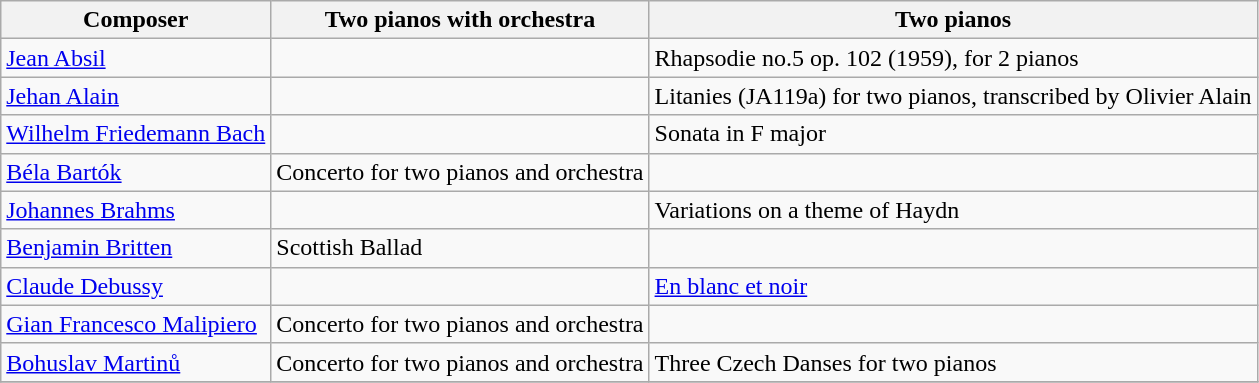<table class="wikitable">
<tr>
<th>Composer</th>
<th>Two pianos with orchestra</th>
<th>Two pianos</th>
</tr>
<tr>
<td><a href='#'>Jean Absil</a></td>
<td></td>
<td>Rhapsodie no.5 op. 102 (1959), for 2 pianos</td>
</tr>
<tr>
<td><a href='#'>Jehan Alain</a></td>
<td></td>
<td>Litanies (JA119a) for two pianos, transcribed by Olivier Alain</td>
</tr>
<tr>
<td><a href='#'>Wilhelm Friedemann Bach</a></td>
<td></td>
<td>Sonata in F major</td>
</tr>
<tr>
<td><a href='#'>Béla Bartók</a></td>
<td>Concerto for two pianos and orchestra</td>
<td></td>
</tr>
<tr>
<td><a href='#'>Johannes Brahms</a></td>
<td></td>
<td>Variations on a theme of Haydn</td>
</tr>
<tr>
<td><a href='#'>Benjamin Britten</a></td>
<td>Scottish Ballad</td>
<td></td>
</tr>
<tr>
<td><a href='#'>Claude Debussy</a></td>
<td></td>
<td><a href='#'>En blanc et noir</a></td>
</tr>
<tr>
<td><a href='#'>Gian Francesco Malipiero</a></td>
<td>Concerto for two pianos and orchestra</td>
<td></td>
</tr>
<tr>
<td><a href='#'>Bohuslav Martinů</a></td>
<td>Concerto for two pianos and orchestra</td>
<td>Three Czech Danses for two pianos</td>
</tr>
<tr>
</tr>
</table>
